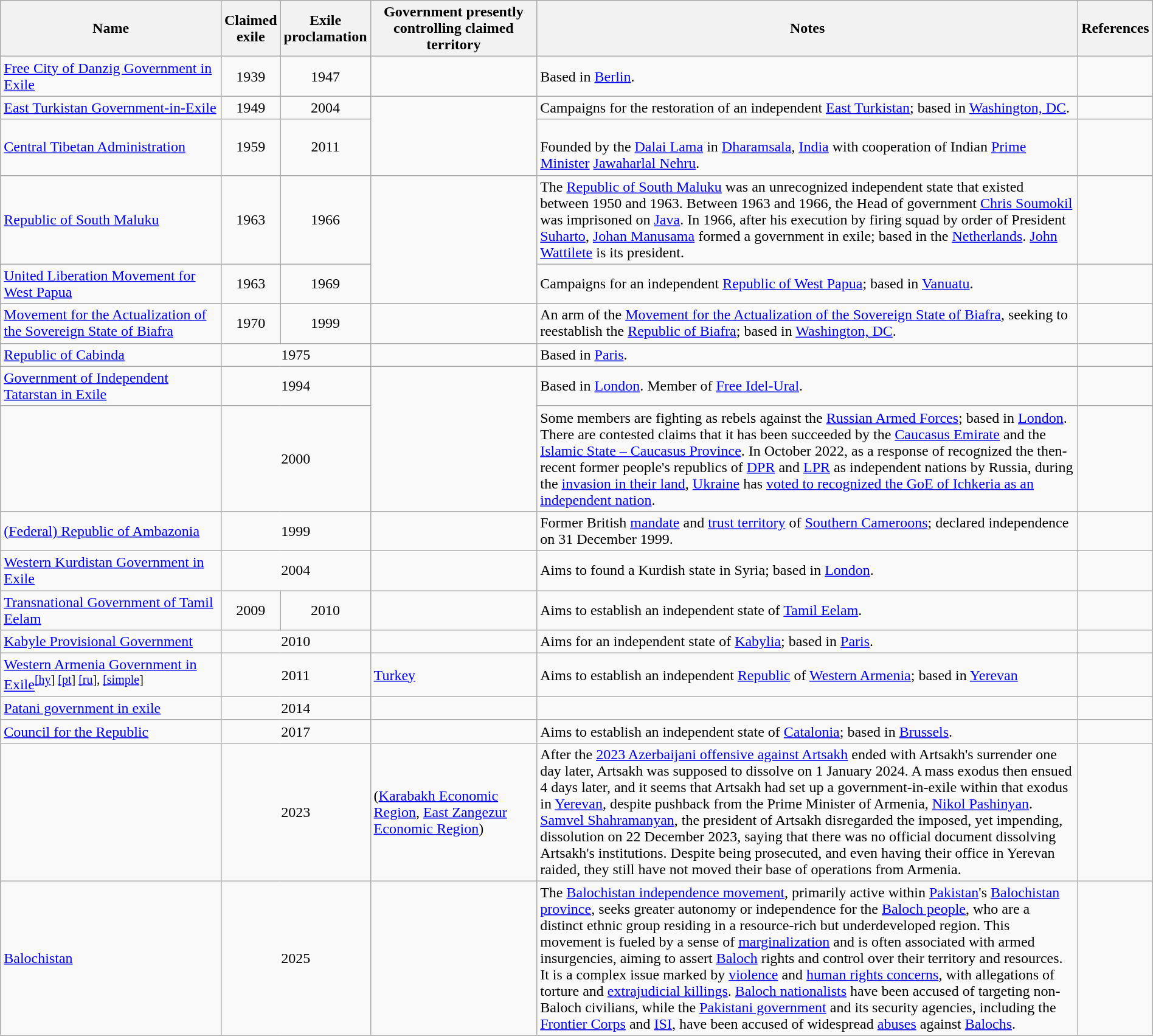<table class="sortable wikitable" style="width: 100%">
<tr>
<th style="width:20%;">Name</th>
<th style="width:5%;">Claimed exile</th>
<th style="width:5%;">Exile proclamation</th>
<th style="width:15%;">Government presently controlling claimed territory</th>
<th style="width:50%;">Notes</th>
<th style="width:5%;">References</th>
</tr>
<tr>
<td> <a href='#'>Free City of Danzig Government in Exile</a></td>
<td style="text-align:center;">1939</td>
<td style="text-align:center;">1947</td>
<td></td>
<td>Based in <a href='#'>Berlin</a>.</td>
<td align=center></td>
</tr>
<tr>
<td> <a href='#'>East Turkistan Government-in-Exile</a></td>
<td style="text-align:center;">1949</td>
<td style="text-align:center;">2004</td>
<td rowspan="2"></td>
<td>Campaigns for the restoration of an independent <a href='#'>East Turkistan</a>; based in <a href='#'>Washington, DC</a>.</td>
<td align="center"></td>
</tr>
<tr>
<td> <a href='#'>Central Tibetan Administration</a></td>
<td style="text-align:center;">1959</td>
<td style="text-align:center;">2011</td>
<td><br>Founded by the <a href='#'>Dalai Lama</a> in <a href='#'>Dharamsala</a>, <a href='#'>India</a> with cooperation of Indian <a href='#'>Prime Minister</a> <a href='#'>Jawaharlal Nehru</a>.</td>
<td align=center></td>
</tr>
<tr>
<td> <a href='#'>Republic of South Maluku</a></td>
<td style="text-align:center;">1963</td>
<td style="text-align:center;">1966</td>
<td rowspan="2"></td>
<td>The <a href='#'>Republic of South Maluku</a> was an unrecognized independent state that existed between 1950 and 1963. Between 1963 and 1966, the Head of government <a href='#'>Chris Soumokil</a> was imprisoned on <a href='#'>Java</a>. In 1966, after his execution by firing squad by order of President <a href='#'>Suharto</a>, <a href='#'>Johan Manusama</a> formed a government in exile; based in the <a href='#'>Netherlands</a>. <a href='#'>John Wattilete</a> is its president.</td>
<td align=center></td>
</tr>
<tr>
<td> <a href='#'>United Liberation Movement for West Papua</a></td>
<td style="text-align:center;">1963</td>
<td style="text-align:center;">1969</td>
<td>Campaigns for an independent <a href='#'>Republic of West Papua</a>; based in <a href='#'>Vanuatu</a>.</td>
<td align=center></td>
</tr>
<tr>
<td> <a href='#'>Movement for the Actualization of the Sovereign State of Biafra</a></td>
<td style="text-align:center;">1970</td>
<td style="text-align:center;">1999</td>
<td></td>
<td>An arm of the <a href='#'>Movement for the Actualization of the Sovereign State of Biafra</a>, seeking to reestablish the <a href='#'>Republic of Biafra</a>; based in <a href='#'>Washington, DC</a>.</td>
<td align=center></td>
</tr>
<tr>
<td> <a href='#'>Republic of Cabinda</a></td>
<td colspan="2" style="text-align:center;">1975</td>
<td></td>
<td>Based in <a href='#'>Paris</a>.</td>
<td align=center></td>
</tr>
<tr>
<td> <a href='#'>Government of Independent Tatarstan in Exile</a></td>
<td colspan="2" style="text-align:center;">1994</td>
<td rowspan="2"></td>
<td>Based in <a href='#'>London</a>. Member of <a href='#'>Free Idel-Ural</a>.</td>
<td align=center></td>
</tr>
<tr>
<td></td>
<td colspan="2" style="text-align:center;">2000</td>
<td>Some members are fighting as rebels against the <a href='#'>Russian Armed Forces</a>; based in <a href='#'>London</a>. There are contested claims that it has been succeeded by the <a href='#'>Caucasus Emirate</a> and the <a href='#'>Islamic State – Caucasus Province</a>. In October 2022, as a response of recognized the then-recent former people's republics of <a href='#'>DPR</a> and <a href='#'>LPR</a> as independent nations by Russia, during the <a href='#'>invasion in their land</a>, <a href='#'>Ukraine</a> has <a href='#'>voted to recognized the GoE of Ichkeria as an independent nation</a>.</td>
<td align=center></td>
</tr>
<tr>
<td> <a href='#'>(Federal) Republic of Ambazonia</a></td>
<td colspan="2" style="text-align:center;">1999</td>
<td></td>
<td>Former British <a href='#'>mandate</a> and <a href='#'>trust territory</a> of <a href='#'>Southern Cameroons</a>; declared independence on 31 December 1999.</td>
<td align=center></td>
</tr>
<tr>
<td> <a href='#'>Western Kurdistan Government in Exile</a></td>
<td colspan="2" style="text-align:center;">2004</td>
<td></td>
<td>Aims to found a Kurdish state in Syria; based in <a href='#'>London</a>.</td>
<td align=center></td>
</tr>
<tr>
<td> <a href='#'>Transnational Government of Tamil Eelam</a></td>
<td style="text-align:center;">2009</td>
<td style="text-align:center;">2010</td>
<td></td>
<td>Aims to establish an independent state of <a href='#'>Tamil Eelam</a>.</td>
<td align=center></td>
</tr>
<tr>
<td> <a href='#'>Kabyle Provisional Government</a></td>
<td colspan="2" style="text-align:center;">2010</td>
<td></td>
<td>Aims for an independent state of <a href='#'>Kabylia</a>; based in <a href='#'>Paris</a>.</td>
<td align=center></td>
</tr>
<tr>
<td> <a href='#'>Western Armenia Government in Exile</a><sup><a href='#'>[hy</a>] <a href='#'>[pt</a>] <a href='#'>[ru</a>], <a href='#'>[simple</a>]</sup></td>
<td colspan="2" style="text-align:center;">2011</td>
<td> <a href='#'>Turkey</a></td>
<td>Aims to establish an independent <a href='#'>Republic</a> of <a href='#'>Western Armenia</a>; based in <a href='#'>Yerevan</a></td>
<td align=center></td>
</tr>
<tr>
<td> <a href='#'>Patani government in exile</a></td>
<td colspan="2" style="text-align:center;">2014</td>
<td></td>
<td></td>
<td align=center></td>
</tr>
<tr>
<td> <a href='#'>Council for the Republic</a></td>
<td colspan="2" style="text-align:center;">2017</td>
<td></td>
<td>Aims to establish an independent state of <a href='#'>Catalonia</a>; based in <a href='#'>Brussels</a>.</td>
</tr>
<tr>
<td></td>
<td colspan="2" style="text-align:center;">2023</td>
<td> (<a href='#'>Karabakh Economic Region</a>, <a href='#'>East Zangezur Economic Region</a>)</td>
<td>After the <a href='#'>2023 Azerbaijani offensive against Artsakh</a> ended with Artsakh's surrender one day later, Artsakh was supposed to dissolve on 1 January 2024. A mass exodus then ensued 4 days later, and it seems that Artsakh had set up a government-in-exile within that exodus in <a href='#'>Yerevan</a>, despite pushback from the Prime Minister of Armenia, <a href='#'>Nikol Pashinyan</a>. <a href='#'>Samvel Shahramanyan</a>, the president of Artsakh disregarded the imposed, yet impending, dissolution on 22 December 2023, saying that there was no official document dissolving Artsakh's institutions. Despite being prosecuted, and even having their office in Yerevan raided, they still have not moved their base of operations from Armenia.</td>
<td align="center"></td>
</tr>
<tr>
<td> <a href='#'>Balochistan</a></td>
<td colspan="2" style="text-align: center;">2025</td>
<td></td>
<td>The <a href='#'>Balochistan independence movement</a>, primarily active within <a href='#'>Pakistan</a>'s <a href='#'>Balochistan province</a>, seeks greater autonomy or independence for the <a href='#'>Baloch people</a>, who are a distinct ethnic group residing in a resource-rich but underdeveloped region. This movement is fueled by a sense of <a href='#'>marginalization</a> and is often associated with armed insurgencies, aiming to assert <a href='#'>Baloch</a> rights and control over their territory and resources. It is a complex issue marked by <a href='#'>violence</a> and <a href='#'>human rights concerns</a>, with allegations of torture and <a href='#'>extrajudicial killings</a>. <a href='#'>Baloch nationalists</a> have been accused of targeting non-Baloch civilians, while the <a href='#'>Pakistani government</a> and its security agencies, including the <a href='#'>Frontier Corps</a> and <a href='#'>ISI</a>, have been accused of widespread <a href='#'>abuses</a> against <a href='#'>Balochs</a>.</td>
<td align="center"></td>
</tr>
<tr>
</tr>
</table>
